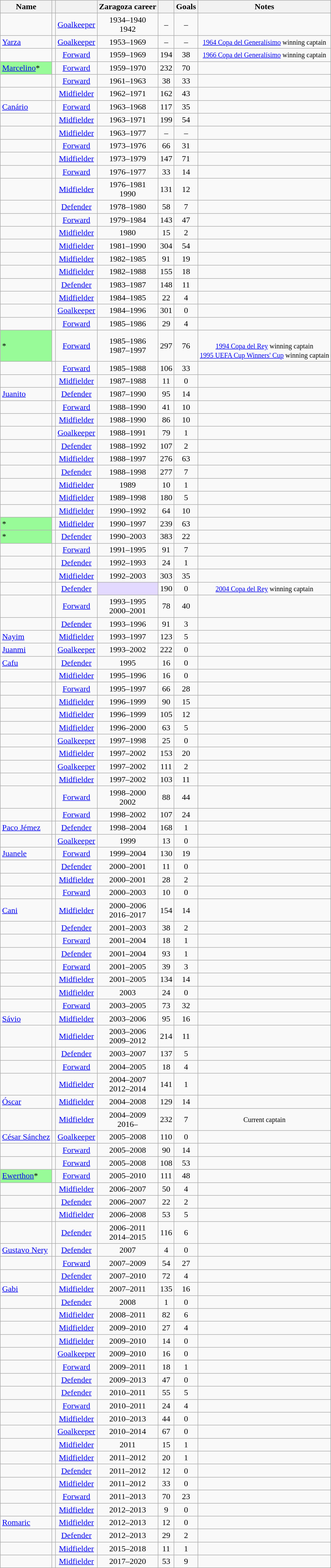<table class="wikitable sortable" style="text-align:center;">
<tr>
<th>Name</th>
<th></th>
<th></th>
<th>Zaragoza career</th>
<th data-sort-type="number"></th>
<th data-sort-type="number">Goals</th>
<th class="unsortable">Notes</th>
</tr>
<tr>
<td align="left"></td>
<td></td>
<td><a href='#'>Goalkeeper</a></td>
<td>1934–1940<br>1942</td>
<td>–</td>
<td>–</td>
<td></td>
</tr>
<tr>
<td align="left"><a href='#'>Yarza</a></td>
<td></td>
<td><a href='#'>Goalkeeper</a></td>
<td>1953–1969</td>
<td>–</td>
<td>–</td>
<td><small><a href='#'>1964 Copa del Generalísimo</a> winning captain</small></td>
</tr>
<tr>
<td align="left"></td>
<td></td>
<td><a href='#'>Forward</a></td>
<td>1959–1969</td>
<td>194</td>
<td>38</td>
<td><small><a href='#'>1966 Copa del Generalísimo</a> winning captain</small></td>
</tr>
<tr>
<td style="text-align:left; background:#98fb98;"><a href='#'>Marcelino</a>*</td>
<td></td>
<td><a href='#'>Forward</a></td>
<td>1959–1970</td>
<td>232</td>
<td>70</td>
<td></td>
</tr>
<tr>
<td align="left"></td>
<td></td>
<td><a href='#'>Forward</a></td>
<td>1961–1963</td>
<td>38</td>
<td>33</td>
<td></td>
</tr>
<tr>
<td align="left"></td>
<td></td>
<td><a href='#'>Midfielder</a></td>
<td>1962–1971</td>
<td>162</td>
<td>43</td>
<td></td>
</tr>
<tr>
<td align="left"><a href='#'>Canário</a></td>
<td></td>
<td><a href='#'>Forward</a></td>
<td>1963–1968</td>
<td>117</td>
<td>35</td>
<td></td>
</tr>
<tr>
<td align="left"></td>
<td></td>
<td><a href='#'>Midfielder</a></td>
<td>1963–1971</td>
<td>199</td>
<td>54</td>
<td></td>
</tr>
<tr>
<td align="left"></td>
<td></td>
<td><a href='#'>Midfielder</a></td>
<td>1963–1977</td>
<td>–</td>
<td>–</td>
<td></td>
</tr>
<tr>
<td align="left"></td>
<td></td>
<td><a href='#'>Forward</a></td>
<td>1973–1976</td>
<td>66</td>
<td>31</td>
<td></td>
</tr>
<tr>
<td align="left"></td>
<td></td>
<td><a href='#'>Midfielder</a></td>
<td>1973–1979</td>
<td>147</td>
<td>71</td>
<td></td>
</tr>
<tr>
<td align="left"></td>
<td></td>
<td><a href='#'>Forward</a></td>
<td>1976–1977</td>
<td>33</td>
<td>14</td>
<td></td>
</tr>
<tr>
<td align="left"></td>
<td></td>
<td><a href='#'>Midfielder</a></td>
<td>1976–1981<br>1990</td>
<td>131</td>
<td>12</td>
<td></td>
</tr>
<tr>
<td align="left"></td>
<td></td>
<td><a href='#'>Defender</a></td>
<td>1978–1980</td>
<td>58</td>
<td>7</td>
<td></td>
</tr>
<tr>
<td align="left"></td>
<td></td>
<td><a href='#'>Forward</a></td>
<td>1979–1984</td>
<td>143</td>
<td>47</td>
<td></td>
</tr>
<tr>
<td align="left"></td>
<td></td>
<td><a href='#'>Midfielder</a></td>
<td>1980</td>
<td>15</td>
<td>2</td>
<td></td>
</tr>
<tr>
<td align="left"></td>
<td></td>
<td><a href='#'>Midfielder</a></td>
<td>1981–1990</td>
<td>304</td>
<td>54</td>
<td></td>
</tr>
<tr>
<td align="left"></td>
<td></td>
<td><a href='#'>Midfielder</a></td>
<td>1982–1985</td>
<td>91</td>
<td>19</td>
<td></td>
</tr>
<tr>
<td align="left"></td>
<td></td>
<td><a href='#'>Midfielder</a></td>
<td>1982–1988</td>
<td>155</td>
<td>18</td>
<td></td>
</tr>
<tr>
<td align="left"></td>
<td></td>
<td><a href='#'>Defender</a></td>
<td>1983–1987</td>
<td>148</td>
<td>11</td>
<td></td>
</tr>
<tr>
<td align="left"></td>
<td></td>
<td><a href='#'>Midfielder</a></td>
<td>1984–1985</td>
<td>22</td>
<td>4</td>
<td></td>
</tr>
<tr>
<td align="left"></td>
<td></td>
<td><a href='#'>Goalkeeper</a></td>
<td>1984–1996</td>
<td>301</td>
<td>0</td>
<td></td>
</tr>
<tr>
<td align="left"></td>
<td></td>
<td><a href='#'>Forward</a></td>
<td>1985–1986</td>
<td>29</td>
<td>4</td>
<td></td>
</tr>
<tr>
<td style="text-align:left; background:#98fb98;">*</td>
<td></td>
<td><a href='#'>Forward</a></td>
<td>1985–1986<br>1987–1997</td>
<td>297</td>
<td>76</td>
<td><br><small><a href='#'>1994 Copa del Rey</a> winning captain<br><a href='#'>1995 UEFA Cup Winners' Cup</a> winning captain</small></td>
</tr>
<tr>
<td align="left"></td>
<td></td>
<td><a href='#'>Forward</a></td>
<td>1985–1988</td>
<td>106</td>
<td>33</td>
<td></td>
</tr>
<tr>
<td align="left"></td>
<td></td>
<td><a href='#'>Midfielder</a></td>
<td>1987–1988</td>
<td>11</td>
<td>0</td>
<td></td>
</tr>
<tr>
<td align="left"><a href='#'>Juanito</a></td>
<td></td>
<td><a href='#'>Defender</a></td>
<td>1987–1990</td>
<td>95</td>
<td>14</td>
<td></td>
</tr>
<tr>
<td align="left"></td>
<td></td>
<td><a href='#'>Forward</a></td>
<td>1988–1990</td>
<td>41</td>
<td>10</td>
<td></td>
</tr>
<tr>
<td align="left"></td>
<td></td>
<td><a href='#'>Midfielder</a></td>
<td>1988–1990</td>
<td>86</td>
<td>10</td>
<td></td>
</tr>
<tr>
<td align="left"></td>
<td></td>
<td><a href='#'>Goalkeeper</a></td>
<td>1988–1991</td>
<td>79</td>
<td>1</td>
<td></td>
</tr>
<tr>
<td align="left"></td>
<td></td>
<td><a href='#'>Defender</a></td>
<td>1988–1992</td>
<td>107</td>
<td>2</td>
<td></td>
</tr>
<tr>
<td align="left"></td>
<td></td>
<td><a href='#'>Midfielder</a></td>
<td>1988–1997</td>
<td>276</td>
<td>63</td>
<td></td>
</tr>
<tr>
<td align="left"></td>
<td></td>
<td><a href='#'>Defender</a></td>
<td>1988–1998</td>
<td>277</td>
<td>7</td>
<td></td>
</tr>
<tr>
<td align="left"></td>
<td></td>
<td><a href='#'>Midfielder</a></td>
<td>1989</td>
<td>10</td>
<td>1</td>
<td></td>
</tr>
<tr>
<td align="left"></td>
<td></td>
<td><a href='#'>Midfielder</a></td>
<td>1989–1998</td>
<td>180</td>
<td>5</td>
<td></td>
</tr>
<tr>
<td align="left"></td>
<td></td>
<td><a href='#'>Midfielder</a></td>
<td>1990–1992</td>
<td>64</td>
<td>10</td>
<td></td>
</tr>
<tr>
<td style="text-align:left; background:#98fb98;">*</td>
<td></td>
<td><a href='#'>Midfielder</a></td>
<td>1990–1997</td>
<td>239</td>
<td>63</td>
<td></td>
</tr>
<tr>
<td style="text-align:left; background:#98fb98;">*</td>
<td></td>
<td><a href='#'>Defender</a></td>
<td>1990–2003</td>
<td>383</td>
<td>22</td>
<td></td>
</tr>
<tr>
<td align="left"></td>
<td></td>
<td><a href='#'>Forward</a></td>
<td>1991–1995</td>
<td>91</td>
<td>7</td>
<td></td>
</tr>
<tr>
<td align="left"></td>
<td></td>
<td><a href='#'>Defender</a></td>
<td>1992–1993</td>
<td>24</td>
<td>1</td>
<td></td>
</tr>
<tr>
<td align="left"></td>
<td></td>
<td><a href='#'>Midfielder</a></td>
<td>1992–2003</td>
<td>303</td>
<td>35</td>
<td></td>
</tr>
<tr>
<td align="left"></td>
<td></td>
<td><a href='#'>Defender</a></td>
<td bgcolor=e3d9ff></td>
<td>190</td>
<td>0</td>
<td><small><a href='#'>2004 Copa del Rey</a> winning captain</small></td>
</tr>
<tr>
<td align="left"></td>
<td></td>
<td><a href='#'>Forward</a></td>
<td>1993–1995<br>2000–2001</td>
<td>78</td>
<td>40</td>
<td></td>
</tr>
<tr>
<td align="left"></td>
<td></td>
<td><a href='#'>Defender</a></td>
<td>1993–1996</td>
<td>91</td>
<td>3</td>
<td></td>
</tr>
<tr>
<td align="left"><a href='#'>Nayim</a></td>
<td></td>
<td><a href='#'>Midfielder</a></td>
<td>1993–1997</td>
<td>123</td>
<td>5</td>
<td></td>
</tr>
<tr>
<td align="left"><a href='#'>Juanmi</a></td>
<td></td>
<td><a href='#'>Goalkeeper</a></td>
<td>1993–2002</td>
<td>222</td>
<td>0</td>
<td></td>
</tr>
<tr>
<td align="left"><a href='#'>Cafu</a></td>
<td></td>
<td><a href='#'>Defender</a></td>
<td>1995</td>
<td>16</td>
<td>0</td>
<td></td>
</tr>
<tr>
<td align="left"></td>
<td></td>
<td><a href='#'>Midfielder</a></td>
<td>1995–1996</td>
<td>16</td>
<td>0</td>
<td></td>
</tr>
<tr>
<td align="left"></td>
<td></td>
<td><a href='#'>Forward</a></td>
<td>1995–1997</td>
<td>66</td>
<td>28</td>
<td></td>
</tr>
<tr>
<td align="left"></td>
<td></td>
<td><a href='#'>Midfielder</a></td>
<td>1996–1999</td>
<td>90</td>
<td>15</td>
<td></td>
</tr>
<tr>
<td align="left"></td>
<td></td>
<td><a href='#'>Midfielder</a></td>
<td>1996–1999</td>
<td>105</td>
<td>12</td>
<td></td>
</tr>
<tr>
<td align="left"></td>
<td></td>
<td><a href='#'>Midfielder</a></td>
<td>1996–2000</td>
<td>63</td>
<td>5</td>
<td></td>
</tr>
<tr>
<td align="left"></td>
<td></td>
<td><a href='#'>Goalkeeper</a></td>
<td>1997–1998</td>
<td>25</td>
<td>0</td>
<td></td>
</tr>
<tr>
<td align="left"></td>
<td></td>
<td><a href='#'>Midfielder</a></td>
<td>1997–2002</td>
<td>153</td>
<td>20</td>
<td></td>
</tr>
<tr>
<td align="left"></td>
<td></td>
<td><a href='#'>Goalkeeper</a></td>
<td>1997–2002</td>
<td>111</td>
<td>2</td>
<td></td>
</tr>
<tr>
<td align="left"></td>
<td></td>
<td><a href='#'>Midfielder</a></td>
<td>1997–2002</td>
<td>103</td>
<td>11</td>
<td></td>
</tr>
<tr>
<td align="left"></td>
<td></td>
<td><a href='#'>Forward</a></td>
<td>1998–2000<br>2002</td>
<td>88</td>
<td>44</td>
<td></td>
</tr>
<tr>
<td align="left"></td>
<td></td>
<td><a href='#'>Forward</a></td>
<td>1998–2002</td>
<td>107</td>
<td>24</td>
<td></td>
</tr>
<tr>
<td align="left"><a href='#'>Paco Jémez</a></td>
<td></td>
<td><a href='#'>Defender</a></td>
<td>1998–2004</td>
<td>168</td>
<td>1</td>
<td></td>
</tr>
<tr>
<td align="left"></td>
<td></td>
<td><a href='#'>Goalkeeper</a></td>
<td>1999</td>
<td>13</td>
<td>0</td>
<td></td>
</tr>
<tr>
<td align="left"><a href='#'>Juanele</a></td>
<td></td>
<td><a href='#'>Forward</a></td>
<td>1999–2004</td>
<td>130</td>
<td>19</td>
<td></td>
</tr>
<tr>
<td align="left"></td>
<td></td>
<td><a href='#'>Defender</a></td>
<td>2000–2001</td>
<td>11</td>
<td>0</td>
<td></td>
</tr>
<tr>
<td align="left"></td>
<td></td>
<td><a href='#'>Midfielder</a></td>
<td>2000–2001</td>
<td>28</td>
<td>2</td>
<td></td>
</tr>
<tr>
<td align="left"></td>
<td></td>
<td><a href='#'>Forward</a></td>
<td>2000–2003</td>
<td>10</td>
<td>0</td>
<td></td>
</tr>
<tr>
<td align="left"><a href='#'>Cani</a></td>
<td></td>
<td><a href='#'>Midfielder</a></td>
<td>2000–2006<br>2016–2017</td>
<td>154</td>
<td>14</td>
<td></td>
</tr>
<tr>
<td align="left"></td>
<td></td>
<td><a href='#'>Defender</a></td>
<td>2001–2003</td>
<td>38</td>
<td>2</td>
<td></td>
</tr>
<tr>
<td align="left"></td>
<td></td>
<td><a href='#'>Forward</a></td>
<td>2001–2004</td>
<td>18</td>
<td>1</td>
<td></td>
</tr>
<tr>
<td align="left"></td>
<td></td>
<td><a href='#'>Defender</a></td>
<td>2001–2004</td>
<td>93</td>
<td>1</td>
<td></td>
</tr>
<tr>
<td align="left"></td>
<td></td>
<td><a href='#'>Forward</a></td>
<td>2001–2005</td>
<td>39</td>
<td>3</td>
<td></td>
</tr>
<tr>
<td align="left"></td>
<td></td>
<td><a href='#'>Midfielder</a></td>
<td>2001–2005</td>
<td>134</td>
<td>14</td>
<td></td>
</tr>
<tr>
<td align="left"></td>
<td></td>
<td><a href='#'>Midfielder</a></td>
<td>2003</td>
<td>24</td>
<td>0</td>
<td></td>
</tr>
<tr>
<td align="left"></td>
<td></td>
<td><a href='#'>Forward</a></td>
<td>2003–2005</td>
<td>73</td>
<td>32</td>
<td></td>
</tr>
<tr>
<td align="left"><a href='#'>Sávio</a></td>
<td></td>
<td><a href='#'>Midfielder</a></td>
<td>2003–2006</td>
<td>95</td>
<td>16</td>
<td></td>
</tr>
<tr>
<td align="left"></td>
<td></td>
<td><a href='#'>Midfielder</a></td>
<td>2003–2006<br>2009–2012</td>
<td>214</td>
<td>11</td>
<td></td>
</tr>
<tr>
<td align="left"></td>
<td></td>
<td><a href='#'>Defender</a></td>
<td>2003–2007</td>
<td>137</td>
<td>5</td>
<td></td>
</tr>
<tr>
<td align="left"></td>
<td></td>
<td><a href='#'>Forward</a></td>
<td>2004–2005</td>
<td>18</td>
<td>4</td>
<td></td>
</tr>
<tr>
<td align="left"></td>
<td></td>
<td><a href='#'>Midfielder</a></td>
<td>2004–2007<br>2012–2014</td>
<td>141</td>
<td>1</td>
<td></td>
</tr>
<tr>
<td align="left"><a href='#'>Óscar</a></td>
<td></td>
<td><a href='#'>Midfielder</a></td>
<td>2004–2008</td>
<td>129</td>
<td>14</td>
<td></td>
</tr>
<tr>
<td align="left"><em></em></td>
<td></td>
<td><a href='#'>Midfielder</a></td>
<td>2004–2009<br>2016–</td>
<td>232</td>
<td>7</td>
<td><small>Current captain</small></td>
</tr>
<tr>
<td align="left"><a href='#'>César Sánchez</a></td>
<td></td>
<td><a href='#'>Goalkeeper</a></td>
<td>2005–2008</td>
<td>110</td>
<td>0</td>
<td></td>
</tr>
<tr>
<td align="left"></td>
<td></td>
<td><a href='#'>Forward</a></td>
<td>2005–2008</td>
<td>90</td>
<td>14</td>
<td></td>
</tr>
<tr>
<td align="left"></td>
<td></td>
<td><a href='#'>Forward</a></td>
<td>2005–2008</td>
<td>108</td>
<td>53</td>
<td></td>
</tr>
<tr>
<td style="text-align:left; background:#98fb98;"><a href='#'>Ewerthon</a>*</td>
<td></td>
<td><a href='#'>Forward</a></td>
<td>2005–2010</td>
<td>111</td>
<td>48</td>
<td></td>
</tr>
<tr>
<td align="left"></td>
<td></td>
<td><a href='#'>Midfielder</a></td>
<td>2006–2007</td>
<td>50</td>
<td>4</td>
<td></td>
</tr>
<tr>
<td align="left"></td>
<td></td>
<td><a href='#'>Defender</a></td>
<td>2006–2007</td>
<td>22</td>
<td>2</td>
<td></td>
</tr>
<tr>
<td align="left"></td>
<td></td>
<td><a href='#'>Midfielder</a></td>
<td>2006–2008</td>
<td>53</td>
<td>5</td>
<td></td>
</tr>
<tr>
<td align="left"></td>
<td></td>
<td><a href='#'>Defender</a></td>
<td>2006–2011<br>2014–2015</td>
<td>116</td>
<td>6</td>
<td></td>
</tr>
<tr>
<td align="left"><a href='#'>Gustavo Nery</a></td>
<td></td>
<td><a href='#'>Defender</a></td>
<td>2007</td>
<td>4</td>
<td>0</td>
<td></td>
</tr>
<tr>
<td align="left"></td>
<td></td>
<td><a href='#'>Forward</a></td>
<td>2007–2009</td>
<td>54</td>
<td>27</td>
<td></td>
</tr>
<tr>
<td align="left"></td>
<td></td>
<td><a href='#'>Defender</a></td>
<td>2007–2010</td>
<td>72</td>
<td>4</td>
<td></td>
</tr>
<tr>
<td align="left"><a href='#'>Gabi</a></td>
<td></td>
<td><a href='#'>Midfielder</a></td>
<td>2007–2011</td>
<td>135</td>
<td>16</td>
<td></td>
</tr>
<tr>
<td align="left"></td>
<td></td>
<td><a href='#'>Defender</a></td>
<td>2008</td>
<td>1</td>
<td>0</td>
<td></td>
</tr>
<tr>
<td align="left"></td>
<td></td>
<td><a href='#'>Midfielder</a></td>
<td>2008–2011</td>
<td>82</td>
<td>6</td>
<td></td>
</tr>
<tr>
<td align="left"></td>
<td></td>
<td><a href='#'>Midfielder</a></td>
<td>2009–2010</td>
<td>27</td>
<td>4</td>
<td></td>
</tr>
<tr>
<td align="left"></td>
<td></td>
<td><a href='#'>Midfielder</a></td>
<td>2009–2010</td>
<td>14</td>
<td>0</td>
<td></td>
</tr>
<tr>
<td align="left"></td>
<td></td>
<td><a href='#'>Goalkeeper</a></td>
<td>2009–2010</td>
<td>16</td>
<td>0</td>
<td></td>
</tr>
<tr>
<td align="left"></td>
<td></td>
<td><a href='#'>Forward</a></td>
<td>2009–2011</td>
<td>18</td>
<td>1</td>
<td></td>
</tr>
<tr>
<td align="left"></td>
<td></td>
<td><a href='#'>Defender</a></td>
<td>2009–2013</td>
<td>47</td>
<td>0</td>
<td></td>
</tr>
<tr>
<td align="left"></td>
<td></td>
<td><a href='#'>Defender</a></td>
<td>2010–2011</td>
<td>55</td>
<td>5</td>
<td></td>
</tr>
<tr>
<td align="left"></td>
<td></td>
<td><a href='#'>Forward</a></td>
<td>2010–2011</td>
<td>24</td>
<td>4</td>
<td></td>
</tr>
<tr>
<td align="left"></td>
<td></td>
<td><a href='#'>Midfielder</a></td>
<td>2010–2013</td>
<td>44</td>
<td>0</td>
<td></td>
</tr>
<tr>
<td align="left"></td>
<td></td>
<td><a href='#'>Goalkeeper</a></td>
<td>2010–2014</td>
<td>67</td>
<td>0</td>
<td></td>
</tr>
<tr>
<td align="left"></td>
<td></td>
<td><a href='#'>Midfielder</a></td>
<td>2011</td>
<td>15</td>
<td>1</td>
<td></td>
</tr>
<tr>
<td align="left"></td>
<td></td>
<td><a href='#'>Midfielder</a></td>
<td>2011–2012</td>
<td>20</td>
<td>1</td>
<td></td>
</tr>
<tr>
<td align="left"></td>
<td></td>
<td><a href='#'>Defender</a></td>
<td>2011–2012</td>
<td>12</td>
<td>0</td>
<td></td>
</tr>
<tr>
<td align="left"></td>
<td></td>
<td><a href='#'>Midfielder</a></td>
<td>2011–2012</td>
<td>33</td>
<td>0</td>
<td></td>
</tr>
<tr>
<td align="left"></td>
<td></td>
<td><a href='#'>Forward</a></td>
<td>2011–2013</td>
<td>70</td>
<td>23</td>
<td></td>
</tr>
<tr>
<td align="left"></td>
<td></td>
<td><a href='#'>Midfielder</a></td>
<td>2012–2013</td>
<td>9</td>
<td>0</td>
<td></td>
</tr>
<tr>
<td align="left"><a href='#'>Romaric</a></td>
<td></td>
<td><a href='#'>Midfielder</a></td>
<td>2012–2013</td>
<td>12</td>
<td>0</td>
<td></td>
</tr>
<tr>
<td align="left"></td>
<td></td>
<td><a href='#'>Defender</a></td>
<td>2012–2013</td>
<td>29</td>
<td>2</td>
<td></td>
</tr>
<tr>
<td align="left"></td>
<td></td>
<td><a href='#'>Midfielder</a></td>
<td>2015–2018</td>
<td>11</td>
<td>1</td>
<td></td>
</tr>
<tr>
<td align="left"></td>
<td></td>
<td><a href='#'>Midfielder</a></td>
<td>2017–2020</td>
<td>53</td>
<td>9</td>
<td></td>
</tr>
</table>
